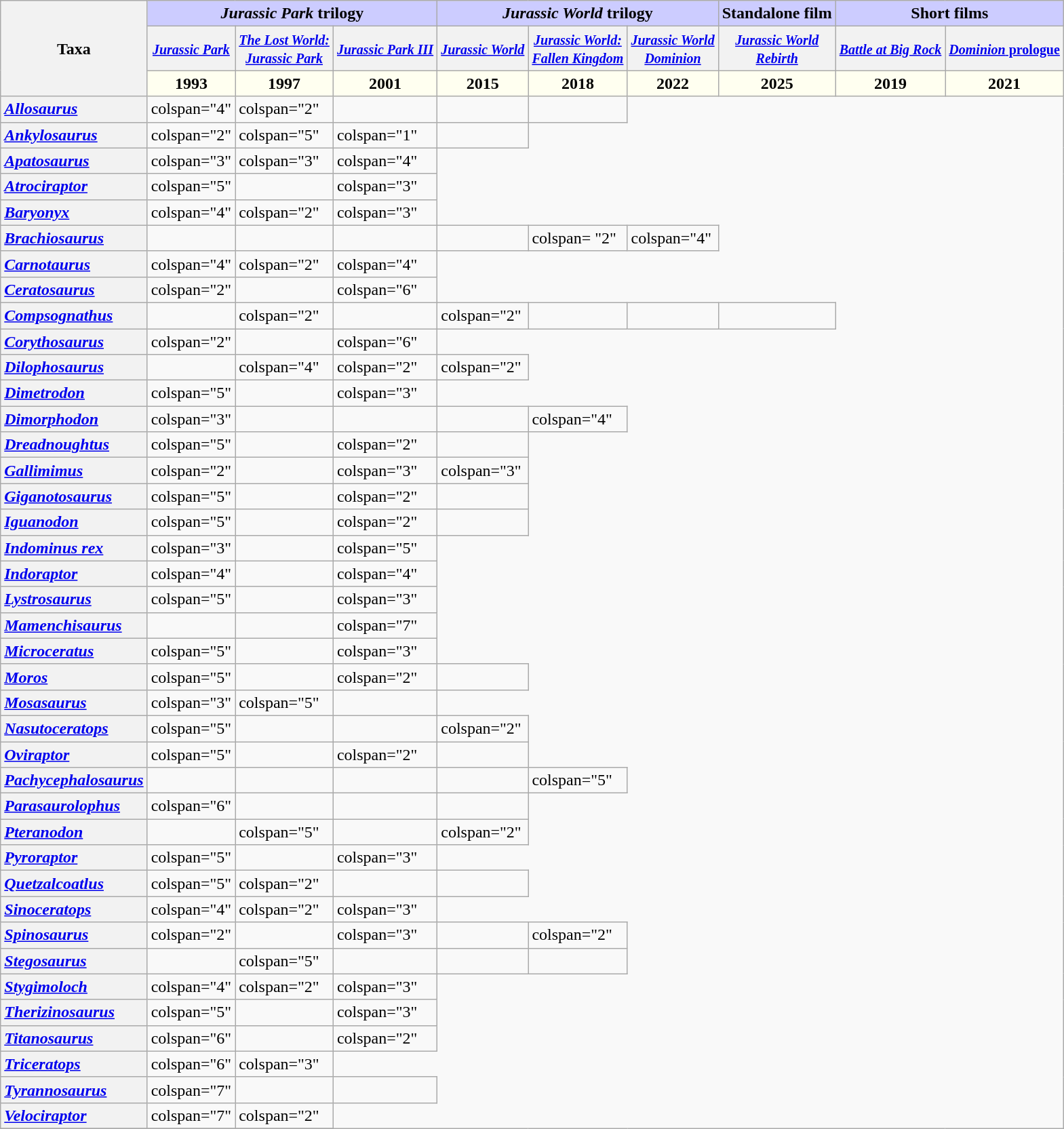<table class="wikitable sortable">
<tr>
<th rowspan="3">Taxa</th>
<th colspan="3" align="center" style="background-color:#ccccff;"><em>Jurassic Park</em> trilogy</th>
<th colspan="3" align="center" style="background-color:#ccccff;"><em>Jurassic World</em> trilogy</th>
<th colspan="1" align="center" style="background-color:#ccccff;">Standalone film</th>
<th colspan="2" align="center" style="background-color:#ccccff;">Short films<br></th>
</tr>
<tr>
<th align="center"><small><a href='#'><em>Jurassic Park</em></a></small></th>
<th align="center"><small><a href='#'><em>The Lost World:<br>Jurassic Park</em></a></small></th>
<th align="center"><small><em><a href='#'>Jurassic Park III</a></em></small></th>
<th align="center"><small><em><a href='#'>Jurassic World</a></em></small></th>
<th align="center"><small><a href='#'><em>Jurassic World:<br>Fallen Kingdom</em></a></small></th>
<th align="center"><small><a href='#'><em>Jurassic World<br>Dominion</em></a></small></th>
<th align="center"><small><a href='#'><em>Jurassic World<br>Rebirth</em></a></small></th>
<th align="center"><small><em><a href='#'>Battle at Big Rock</a></em></small></th>
<th align="center"><small><a href='#'><em>Dominion</em> prologue</a></small></th>
</tr>
<tr>
<th style="background:ivory;">1993</th>
<th style="background:ivory;">1997</th>
<th style="background:ivory;">2001</th>
<th style="background:ivory;">2015</th>
<th style="background:ivory;">2018</th>
<th style="background:ivory;">2022</th>
<th style="background:ivory;">2025</th>
<th style="background:ivory;">2019</th>
<th style="background:ivory;">2021</th>
</tr>
<tr>
<th style="text-align: left"><em><a href='#'>Allosaurus</a></em></th>
<td>colspan="4" </td>
<td>colspan="2" </td>
<td></td>
<td></td>
<td></td>
</tr>
<tr>
<th style="text-align: left"><em><a href='#'>Ankylosaurus</a></em></th>
<td>colspan="2" </td>
<td>colspan="5" </td>
<td>colspan="1" </td>
<td></td>
</tr>
<tr>
<th style="text-align: left"><em><a href='#'>Apatosaurus</a></em></th>
<td>colspan="3" </td>
<td>colspan="3" </td>
<td>colspan="4" </td>
</tr>
<tr>
<th style="text-align: left"><em><a href='#'>Atrociraptor</a></em></th>
<td>colspan="5" </td>
<td></td>
<td>colspan="3" </td>
</tr>
<tr>
<th style="text-align: left"><em><a href='#'>Baryonyx</a></em></th>
<td>colspan="4" </td>
<td>colspan="2" </td>
<td>colspan="3" </td>
</tr>
<tr>
<th style="text-align: left"><em><a href='#'>Brachiosaurus</a></em></th>
<td></td>
<td></td>
<td></td>
<td></td>
<td>colspan= "2" </td>
<td>colspan="4" </td>
</tr>
<tr>
<th style="text-align: left"><em><a href='#'>Carnotaurus</a></em></th>
<td>colspan="4" </td>
<td>colspan="2" </td>
<td>colspan="4" </td>
</tr>
<tr>
<th style="text-align: left"><em><a href='#'>Ceratosaurus</a></em></th>
<td>colspan="2" </td>
<td></td>
<td>colspan="6" </td>
</tr>
<tr>
<th style="text-align: left"><em><a href='#'>Compsognathus</a></em></th>
<td></td>
<td>colspan="2" </td>
<td></td>
<td>colspan="2" </td>
<td></td>
<td></td>
<td></td>
</tr>
<tr>
<th style="text-align: left"><em><a href='#'>Corythosaurus</a></em></th>
<td>colspan="2" </td>
<td></td>
<td>colspan="6" </td>
</tr>
<tr>
<th style="text-align: left"><em><a href='#'>Dilophosaurus</a></em></th>
<td></td>
<td>colspan="4" </td>
<td>colspan="2" </td>
<td>colspan="2" </td>
</tr>
<tr>
<th style="text-align: left"><em><a href='#'>Dimetrodon</a></em></th>
<td>colspan="5" </td>
<td></td>
<td>colspan="3" </td>
</tr>
<tr>
<th style="text-align: left"><em><a href='#'>Dimorphodon</a></em></th>
<td>colspan="3" </td>
<td></td>
<td></td>
<td></td>
<td>colspan="4" </td>
</tr>
<tr>
<th style="text-align: left"><em><a href='#'>Dreadnoughtus</a></em></th>
<td>colspan="5" </td>
<td></td>
<td>colspan="2" </td>
<td></td>
</tr>
<tr>
<th style="text-align: left"><em><a href='#'>Gallimimus</a></em></th>
<td>colspan="2" </td>
<td></td>
<td>colspan="3" </td>
<td>colspan="3" </td>
</tr>
<tr>
<th style="text-align: left"><em><a href='#'>Giganotosaurus</a></em></th>
<td>colspan="5" </td>
<td></td>
<td>colspan="2" </td>
<td></td>
</tr>
<tr>
<th style="text-align: left"><em><a href='#'>Iguanodon</a></em></th>
<td>colspan="5" </td>
<td></td>
<td>colspan="2" </td>
<td></td>
</tr>
<tr>
<th style="text-align: left"><em><a href='#'>Indominus rex</a></em></th>
<td>colspan="3" </td>
<td></td>
<td>colspan="5" </td>
</tr>
<tr>
<th style="text-align: left"><a href='#'><em>Indoraptor</em></a></th>
<td>colspan="4" </td>
<td></td>
<td>colspan="4" </td>
</tr>
<tr>
<th style="text-align: left"><em><a href='#'>Lystrosaurus</a></em></th>
<td>colspan="5" </td>
<td></td>
<td>colspan="3" </td>
</tr>
<tr>
<th style="text-align: left"><em><a href='#'>Mamenchisaurus</a></em></th>
<td></td>
<td></td>
<td>colspan="7" </td>
</tr>
<tr>
<th style="text-align: left"><em><a href='#'>Microceratus</a></em></th>
<td>colspan="5" </td>
<td></td>
<td>colspan="3" </td>
</tr>
<tr>
<th style="text-align: left"><em><a href='#'>Moros</a></em></th>
<td>colspan="5" </td>
<td></td>
<td>colspan="2" </td>
<td></td>
</tr>
<tr>
<th style="text-align: left"><em><a href='#'>Mosasaurus</a></em></th>
<td>colspan="3" </td>
<td>colspan="5" </td>
<td></td>
</tr>
<tr>
<th style="text-align: left"><em><a href='#'>Nasutoceratops</a></em></th>
<td>colspan="5" </td>
<td></td>
<td></td>
<td>colspan="2" </td>
</tr>
<tr>
<th style="text-align: left"><em><a href='#'>Oviraptor</a></em></th>
<td>colspan="5" </td>
<td></td>
<td>colspan="2" </td>
<td></td>
</tr>
<tr>
<th style="text-align: left"><em><a href='#'>Pachycephalosaurus</a></em></th>
<td></td>
<td></td>
<td></td>
<td></td>
<td>colspan="5" </td>
</tr>
<tr>
<th style="text-align: left"><em><a href='#'>Parasaurolophus</a></em></th>
<td>colspan="6" </td>
<td></td>
<td></td>
<td></td>
</tr>
<tr>
<th style="text-align: left"><em><a href='#'>Pteranodon</a></em></th>
<td></td>
<td>colspan="5" </td>
<td></td>
<td>colspan="2" </td>
</tr>
<tr>
<th style="text-align: left"><em><a href='#'>Pyroraptor</a></em></th>
<td>colspan="5" </td>
<td></td>
<td>colspan="3" </td>
</tr>
<tr>
<th style="text-align: left"><em><a href='#'>Quetzalcoatlus</a></em></th>
<td>colspan="5" </td>
<td>colspan="2" </td>
<td></td>
<td></td>
</tr>
<tr>
<th style="text-align: left"><em><a href='#'>Sinoceratops</a></em></th>
<td>colspan="4" </td>
<td>colspan="2" </td>
<td>colspan="3" </td>
</tr>
<tr>
<th style="text-align: left"><em><a href='#'>Spinosaurus</a></em></th>
<td>colspan="2" </td>
<td></td>
<td>colspan="3" </td>
<td></td>
<td>colspan="2" </td>
</tr>
<tr>
<th style="text-align: left"><em><a href='#'>Stegosaurus</a></em></th>
<td></td>
<td>colspan="5" </td>
<td></td>
<td></td>
<td></td>
</tr>
<tr>
<th style="text-align: left"><em><a href='#'>Stygimoloch</a></em></th>
<td>colspan="4" </td>
<td>colspan="2" </td>
<td>colspan="3" </td>
</tr>
<tr>
<th style="text-align: left"><em><a href='#'>Therizinosaurus</a></em></th>
<td>colspan="5" </td>
<td></td>
<td>colspan="3" </td>
</tr>
<tr>
<th style="text-align: left"><em><a href='#'>Titanosaurus</a></em></th>
<td>colspan="6" </td>
<td></td>
<td>colspan="2" </td>
</tr>
<tr>
<th style="text-align: left"><em><a href='#'>Triceratops</a></em></th>
<td>colspan="6" </td>
<td>colspan="3" </td>
</tr>
<tr>
<th style="text-align: left"><em><a href='#'>Tyrannosaurus</a></em></th>
<td>colspan="7" </td>
<td></td>
<td></td>
</tr>
<tr>
<th style="text-align: left"><em><a href='#'>Velociraptor</a></em></th>
<td>colspan="7" </td>
<td>colspan="2" </td>
</tr>
<tr>
</tr>
</table>
